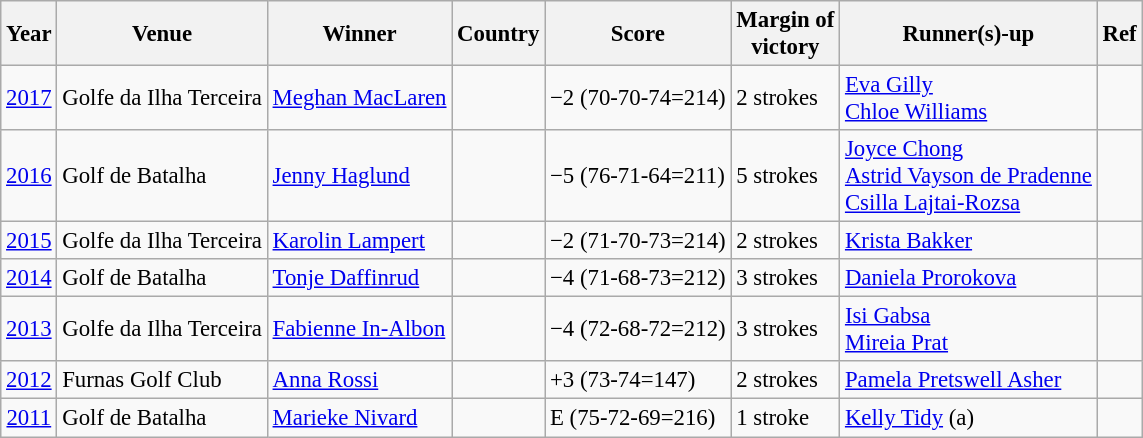<table class=wikitable style="font-size:95%">
<tr>
<th>Year</th>
<th>Venue</th>
<th>Winner</th>
<th>Country</th>
<th>Score</th>
<th>Margin of<br>victory</th>
<th>Runner(s)-up</th>
<th>Ref</th>
</tr>
<tr>
<td align=center><a href='#'>2017</a></td>
<td>Golfe da Ilha Terceira</td>
<td><a href='#'>Meghan MacLaren</a></td>
<td></td>
<td>−2 (70-70-74=214)</td>
<td>2 strokes</td>
<td> <a href='#'>Eva Gilly</a><br> <a href='#'>Chloe Williams</a></td>
<td></td>
</tr>
<tr>
<td align=center><a href='#'>2016</a></td>
<td>Golf de Batalha</td>
<td><a href='#'>Jenny Haglund</a></td>
<td></td>
<td>−5 (76-71-64=211)</td>
<td>5 strokes</td>
<td> <a href='#'>Joyce Chong</a><br> <a href='#'>Astrid Vayson de Pradenne</a><br> <a href='#'>Csilla Lajtai-Rozsa</a></td>
<td></td>
</tr>
<tr>
<td align=center><a href='#'>2015</a></td>
<td>Golfe da Ilha Terceira</td>
<td><a href='#'>Karolin Lampert</a></td>
<td></td>
<td>−2 (71-70-73=214)</td>
<td>2 strokes</td>
<td> <a href='#'>Krista Bakker</a></td>
<td></td>
</tr>
<tr>
<td align=center><a href='#'>2014</a></td>
<td>Golf de Batalha</td>
<td><a href='#'>Tonje Daffinrud</a></td>
<td></td>
<td>−4 (71-68-73=212)</td>
<td>3 strokes</td>
<td> <a href='#'>Daniela Prorokova</a></td>
<td></td>
</tr>
<tr>
<td align=center><a href='#'>2013</a></td>
<td>Golfe da Ilha Terceira</td>
<td><a href='#'>Fabienne In-Albon</a></td>
<td></td>
<td>−4 (72-68-72=212)</td>
<td>3 strokes</td>
<td> <a href='#'>Isi Gabsa</a><br> <a href='#'>Mireia Prat</a></td>
<td></td>
</tr>
<tr>
<td align=center><a href='#'>2012</a></td>
<td>Furnas Golf Club</td>
<td><a href='#'>Anna Rossi</a></td>
<td></td>
<td>+3 (73-74=147)</td>
<td>2 strokes</td>
<td> <a href='#'>Pamela Pretswell Asher</a></td>
<td></td>
</tr>
<tr>
<td align=center><a href='#'>2011</a></td>
<td>Golf de Batalha</td>
<td><a href='#'>Marieke Nivard</a></td>
<td></td>
<td>E (75-72-69=216)</td>
<td>1 stroke</td>
<td> <a href='#'>Kelly Tidy</a> (a)</td>
<td></td>
</tr>
</table>
